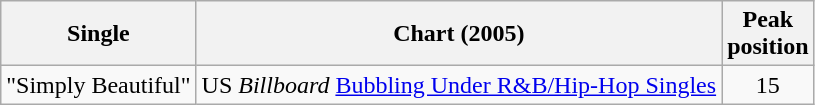<table class="wikitable">
<tr>
<th>Single</th>
<th>Chart (2005)</th>
<th>Peak<br>position</th>
</tr>
<tr>
<td>"Simply Beautiful"</td>
<td>US <em>Billboard</em> <a href='#'>Bubbling Under R&B/Hip-Hop Singles</a></td>
<td align="center">15</td>
</tr>
</table>
